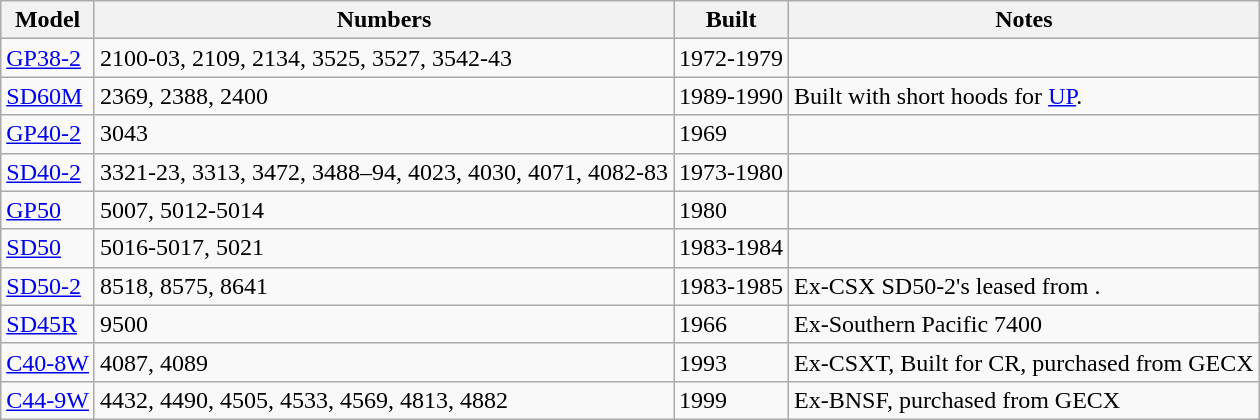<table class="wikitable">
<tr>
<th>Model</th>
<th>Numbers</th>
<th>Built</th>
<th>Notes</th>
</tr>
<tr>
<td><a href='#'>GP38-2</a></td>
<td>2100-03, 2109, 2134, 3525, 3527, 3542-43</td>
<td>1972-1979</td>
<td></td>
</tr>
<tr>
<td><a href='#'>SD60M</a></td>
<td>2369, 2388, 2400</td>
<td>1989-1990</td>
<td>Built with short hoods for <a href='#'>UP</a>.</td>
</tr>
<tr>
<td><a href='#'>GP40-2</a></td>
<td>3043</td>
<td>1969</td>
<td></td>
</tr>
<tr>
<td><a href='#'>SD40-2</a></td>
<td>3321-23, 3313, 3472, 3488–94, 4023, 4030, 4071, 4082-83</td>
<td>1973-1980</td>
<td></td>
</tr>
<tr>
<td><a href='#'>GP50</a></td>
<td>5007, 5012-5014</td>
<td>1980</td>
<td></td>
</tr>
<tr>
<td><a href='#'>SD50</a></td>
<td>5016-5017, 5021</td>
<td>1983-1984</td>
<td></td>
</tr>
<tr>
<td><a href='#'>SD50-2</a></td>
<td>8518, 8575, 8641</td>
<td>1983-1985</td>
<td>Ex-CSX SD50-2's leased from .</td>
</tr>
<tr>
<td><a href='#'>SD45R</a></td>
<td>9500</td>
<td>1966</td>
<td>Ex-Southern Pacific 7400</td>
</tr>
<tr>
<td><a href='#'> C40-8W</a></td>
<td>4087, 4089</td>
<td>1993</td>
<td>Ex-CSXT, Built for CR, purchased from GECX</td>
</tr>
<tr>
<td><a href='#'>C44-9W</a></td>
<td>4432, 4490, 4505, 4533, 4569, 4813, 4882</td>
<td>1999</td>
<td>Ex-BNSF, purchased from GECX</td>
</tr>
</table>
